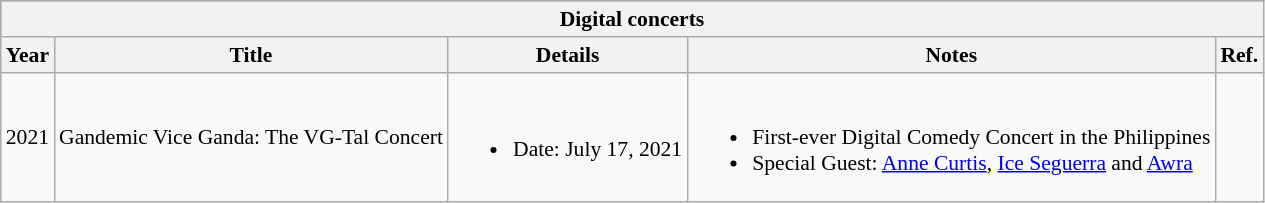<table class="wikitable sortable" style="font-size:90%;">
<tr style="background:#75b2dd; text-align:center;">
<th colspan="5">Digital concerts</th>
</tr>
<tr>
<th>Year</th>
<th>Title</th>
<th>Details</th>
<th>Notes</th>
<th>Ref.</th>
</tr>
<tr>
<td>2021</td>
<td>Gandemic Vice Ganda: The VG-Tal Concert</td>
<td><br><ul><li>Date: July 17, 2021</li></ul></td>
<td><br><ul><li>First-ever Digital Comedy Concert in the Philippines</li><li>Special Guest: <a href='#'>Anne Curtis</a>, <a href='#'>Ice Seguerra</a> and <a href='#'>Awra</a></li></ul></td>
<td></td>
</tr>
</table>
